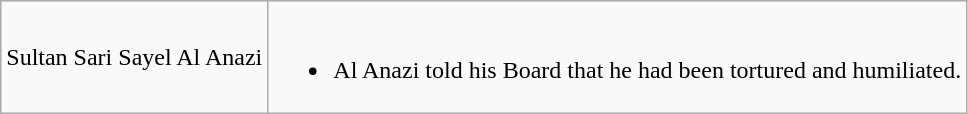<table class="wikitable">
<tr>
<td>Sultan Sari Sayel Al Anazi</td>
<td><br><ul><li>Al Anazi told his Board that he had been tortured and humiliated.</li></ul></td>
</tr>
</table>
